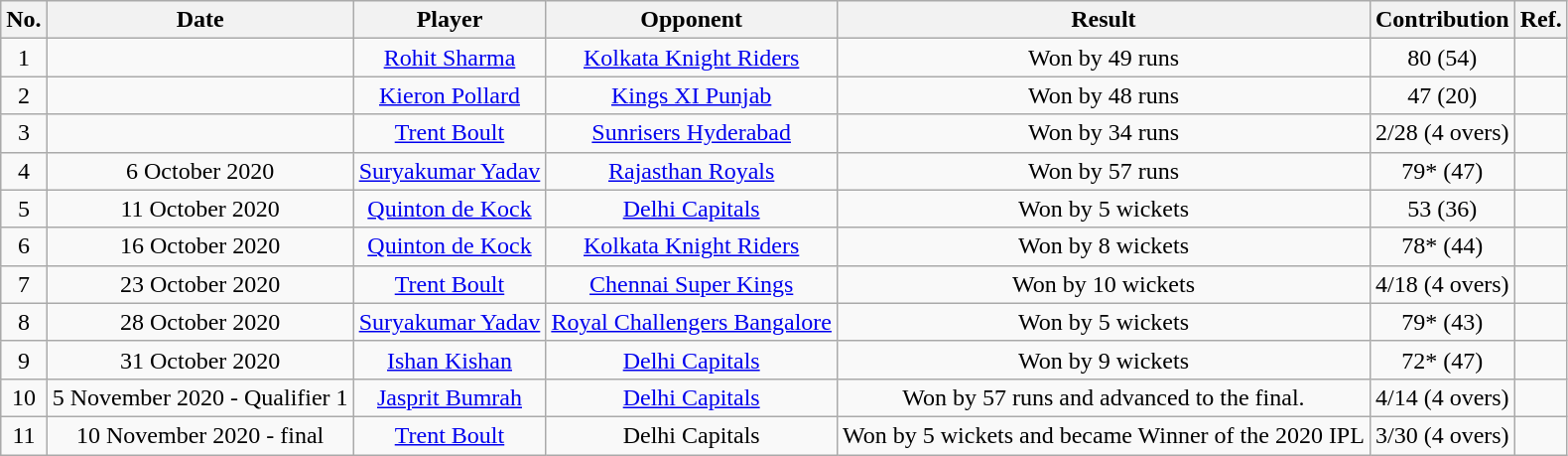<table class="wikitable sortable" style="text-align: center;">
<tr>
<th>No.</th>
<th>Date</th>
<th>Player</th>
<th>Opponent</th>
<th>Result</th>
<th>Contribution</th>
<th>Ref.</th>
</tr>
<tr>
<td>1</td>
<td></td>
<td><a href='#'>Rohit Sharma</a></td>
<td><a href='#'>Kolkata Knight Riders</a></td>
<td>Won by 49 runs</td>
<td>80 (54)</td>
<td></td>
</tr>
<tr>
<td>2</td>
<td></td>
<td><a href='#'>Kieron Pollard</a></td>
<td><a href='#'>Kings XI Punjab</a></td>
<td>Won by 48 runs</td>
<td>47 (20)</td>
<td><br></td>
</tr>
<tr>
<td>3</td>
<td></td>
<td><a href='#'>Trent Boult</a></td>
<td><a href='#'>Sunrisers Hyderabad</a></td>
<td>Won by 34 runs</td>
<td>2/28 (4 overs)</td>
<td><br></td>
</tr>
<tr>
<td>4</td>
<td>6 October 2020</td>
<td><a href='#'>Suryakumar Yadav</a></td>
<td><a href='#'>Rajasthan Royals</a></td>
<td>Won by 57 runs</td>
<td>79* (47)</td>
<td></td>
</tr>
<tr>
<td>5</td>
<td>11 October 2020</td>
<td><a href='#'>Quinton de Kock</a></td>
<td><a href='#'>Delhi Capitals</a></td>
<td>Won by 5 wickets</td>
<td>53 (36)</td>
<td></td>
</tr>
<tr>
<td>6</td>
<td>16 October 2020</td>
<td><a href='#'>Quinton de Kock</a></td>
<td><a href='#'>Kolkata Knight Riders</a></td>
<td>Won by 8 wickets</td>
<td>78* (44)</td>
<td></td>
</tr>
<tr>
<td>7</td>
<td>23 October 2020</td>
<td><a href='#'>Trent Boult</a></td>
<td><a href='#'>Chennai Super Kings</a></td>
<td>Won by 10 wickets</td>
<td>4/18 (4 overs)</td>
<td></td>
</tr>
<tr>
<td>8</td>
<td>28 October 2020</td>
<td><a href='#'>Suryakumar Yadav</a></td>
<td><a href='#'>Royal Challengers Bangalore</a></td>
<td>Won by 5 wickets</td>
<td>79* (43)</td>
<td></td>
</tr>
<tr>
<td>9</td>
<td>31 October 2020</td>
<td><a href='#'>Ishan Kishan</a></td>
<td><a href='#'>Delhi Capitals</a></td>
<td>Won by 9 wickets</td>
<td>72* (47)</td>
<td></td>
</tr>
<tr>
<td>10</td>
<td>5 November 2020 - Qualifier 1</td>
<td><a href='#'>Jasprit Bumrah</a></td>
<td><a href='#'>Delhi Capitals</a></td>
<td>Won by 57 runs and advanced to the final.</td>
<td>4/14 (4 overs)</td>
<td></td>
</tr>
<tr>
<td>11</td>
<td>10 November 2020 - final</td>
<td><a href='#'>Trent Boult</a></td>
<td>Delhi Capitals</td>
<td>Won by 5 wickets and became Winner of the 2020 IPL</td>
<td>3/30 (4 overs)</td>
<td></td>
</tr>
</table>
